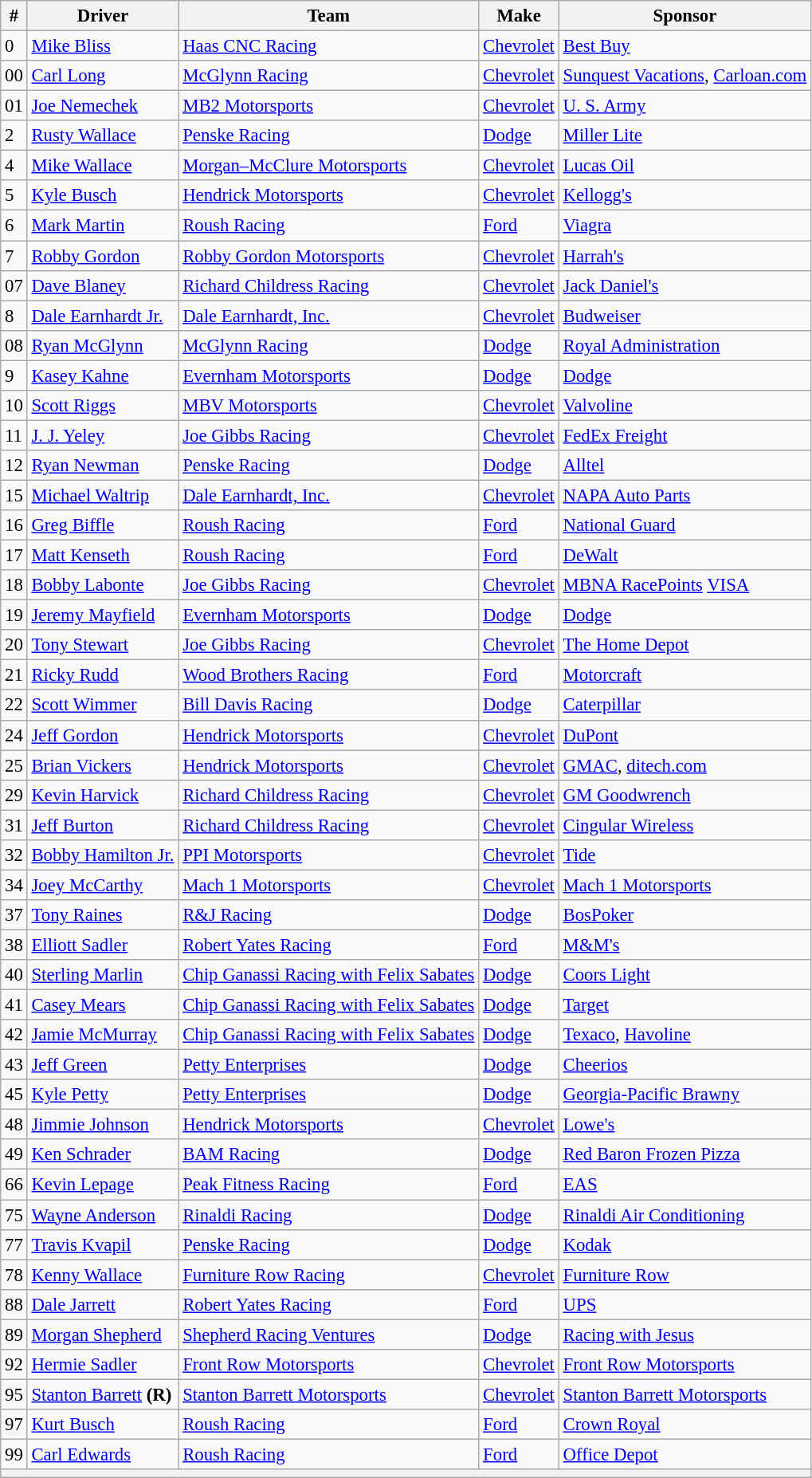<table class="wikitable" style="font-size:95%">
<tr>
<th>#</th>
<th>Driver</th>
<th>Team</th>
<th>Make</th>
<th>Sponsor</th>
</tr>
<tr>
<td>0</td>
<td><a href='#'>Mike Bliss</a></td>
<td><a href='#'>Haas CNC Racing</a></td>
<td><a href='#'>Chevrolet</a></td>
<td><a href='#'>Best Buy</a></td>
</tr>
<tr>
<td>00</td>
<td><a href='#'>Carl Long</a></td>
<td><a href='#'>McGlynn Racing</a></td>
<td><a href='#'>Chevrolet</a></td>
<td><a href='#'>Sunquest Vacations</a>, <a href='#'>Carloan.com</a></td>
</tr>
<tr>
<td>01</td>
<td><a href='#'>Joe Nemechek</a></td>
<td><a href='#'>MB2 Motorsports</a></td>
<td><a href='#'>Chevrolet</a></td>
<td><a href='#'>U. S. Army</a></td>
</tr>
<tr>
<td>2</td>
<td><a href='#'>Rusty Wallace</a></td>
<td><a href='#'>Penske Racing</a></td>
<td><a href='#'>Dodge</a></td>
<td><a href='#'>Miller Lite</a></td>
</tr>
<tr>
<td>4</td>
<td><a href='#'>Mike Wallace</a></td>
<td><a href='#'>Morgan–McClure Motorsports</a></td>
<td><a href='#'>Chevrolet</a></td>
<td><a href='#'>Lucas Oil</a></td>
</tr>
<tr>
<td>5</td>
<td><a href='#'>Kyle Busch</a></td>
<td><a href='#'>Hendrick Motorsports</a></td>
<td><a href='#'>Chevrolet</a></td>
<td><a href='#'>Kellogg's</a></td>
</tr>
<tr>
<td>6</td>
<td><a href='#'>Mark Martin</a></td>
<td><a href='#'>Roush Racing</a></td>
<td><a href='#'>Ford</a></td>
<td><a href='#'>Viagra</a></td>
</tr>
<tr>
<td>7</td>
<td><a href='#'>Robby Gordon</a></td>
<td><a href='#'>Robby Gordon Motorsports</a></td>
<td><a href='#'>Chevrolet</a></td>
<td><a href='#'>Harrah's</a></td>
</tr>
<tr>
<td>07</td>
<td><a href='#'>Dave Blaney</a></td>
<td><a href='#'>Richard Childress Racing</a></td>
<td><a href='#'>Chevrolet</a></td>
<td><a href='#'>Jack Daniel's</a></td>
</tr>
<tr>
<td>8</td>
<td><a href='#'>Dale Earnhardt Jr.</a></td>
<td><a href='#'>Dale Earnhardt, Inc.</a></td>
<td><a href='#'>Chevrolet</a></td>
<td><a href='#'>Budweiser</a></td>
</tr>
<tr>
<td>08</td>
<td><a href='#'>Ryan McGlynn</a></td>
<td><a href='#'>McGlynn Racing</a></td>
<td><a href='#'>Dodge</a></td>
<td><a href='#'>Royal Administration</a></td>
</tr>
<tr>
<td>9</td>
<td><a href='#'>Kasey Kahne</a></td>
<td><a href='#'>Evernham Motorsports</a></td>
<td><a href='#'>Dodge</a></td>
<td><a href='#'>Dodge</a></td>
</tr>
<tr>
<td>10</td>
<td><a href='#'>Scott Riggs</a></td>
<td><a href='#'>MBV Motorsports</a></td>
<td><a href='#'>Chevrolet</a></td>
<td><a href='#'>Valvoline</a></td>
</tr>
<tr>
<td>11</td>
<td><a href='#'>J. J. Yeley</a></td>
<td><a href='#'>Joe Gibbs Racing</a></td>
<td><a href='#'>Chevrolet</a></td>
<td><a href='#'>FedEx Freight</a></td>
</tr>
<tr>
<td>12</td>
<td><a href='#'>Ryan Newman</a></td>
<td><a href='#'>Penske Racing</a></td>
<td><a href='#'>Dodge</a></td>
<td><a href='#'>Alltel</a></td>
</tr>
<tr>
<td>15</td>
<td><a href='#'>Michael Waltrip</a></td>
<td><a href='#'>Dale Earnhardt, Inc.</a></td>
<td><a href='#'>Chevrolet</a></td>
<td><a href='#'>NAPA Auto Parts</a></td>
</tr>
<tr>
<td>16</td>
<td><a href='#'>Greg Biffle</a></td>
<td><a href='#'>Roush Racing</a></td>
<td><a href='#'>Ford</a></td>
<td><a href='#'>National Guard</a></td>
</tr>
<tr>
<td>17</td>
<td><a href='#'>Matt Kenseth</a></td>
<td><a href='#'>Roush Racing</a></td>
<td><a href='#'>Ford</a></td>
<td><a href='#'>DeWalt</a></td>
</tr>
<tr>
<td>18</td>
<td><a href='#'>Bobby Labonte</a></td>
<td><a href='#'>Joe Gibbs Racing</a></td>
<td><a href='#'>Chevrolet</a></td>
<td><a href='#'>MBNA RacePoints</a> <a href='#'>VISA</a></td>
</tr>
<tr>
<td>19</td>
<td><a href='#'>Jeremy Mayfield</a></td>
<td><a href='#'>Evernham Motorsports</a></td>
<td><a href='#'>Dodge</a></td>
<td><a href='#'>Dodge</a></td>
</tr>
<tr>
<td>20</td>
<td><a href='#'>Tony Stewart</a></td>
<td><a href='#'>Joe Gibbs Racing</a></td>
<td><a href='#'>Chevrolet</a></td>
<td><a href='#'>The Home Depot</a></td>
</tr>
<tr>
<td>21</td>
<td><a href='#'>Ricky Rudd</a></td>
<td><a href='#'>Wood Brothers Racing</a></td>
<td><a href='#'>Ford</a></td>
<td><a href='#'>Motorcraft</a></td>
</tr>
<tr>
<td>22</td>
<td><a href='#'>Scott Wimmer</a></td>
<td><a href='#'>Bill Davis Racing</a></td>
<td><a href='#'>Dodge</a></td>
<td><a href='#'>Caterpillar</a></td>
</tr>
<tr>
<td>24</td>
<td><a href='#'>Jeff Gordon</a></td>
<td><a href='#'>Hendrick Motorsports</a></td>
<td><a href='#'>Chevrolet</a></td>
<td><a href='#'>DuPont</a></td>
</tr>
<tr>
<td>25</td>
<td><a href='#'>Brian Vickers</a></td>
<td><a href='#'>Hendrick Motorsports</a></td>
<td><a href='#'>Chevrolet</a></td>
<td><a href='#'>GMAC</a>, <a href='#'>ditech.com</a></td>
</tr>
<tr>
<td>29</td>
<td><a href='#'>Kevin Harvick</a></td>
<td><a href='#'>Richard Childress Racing</a></td>
<td><a href='#'>Chevrolet</a></td>
<td><a href='#'>GM Goodwrench</a></td>
</tr>
<tr>
<td>31</td>
<td><a href='#'>Jeff Burton</a></td>
<td><a href='#'>Richard Childress Racing</a></td>
<td><a href='#'>Chevrolet</a></td>
<td><a href='#'>Cingular Wireless</a></td>
</tr>
<tr>
<td>32</td>
<td><a href='#'>Bobby Hamilton Jr.</a></td>
<td><a href='#'>PPI Motorsports</a></td>
<td><a href='#'>Chevrolet</a></td>
<td><a href='#'>Tide</a></td>
</tr>
<tr>
<td>34</td>
<td><a href='#'>Joey McCarthy</a></td>
<td><a href='#'>Mach 1 Motorsports</a></td>
<td><a href='#'>Chevrolet</a></td>
<td><a href='#'>Mach 1 Motorsports</a></td>
</tr>
<tr>
<td>37</td>
<td><a href='#'>Tony Raines</a></td>
<td><a href='#'>R&J Racing</a></td>
<td><a href='#'>Dodge</a></td>
<td><a href='#'>BosPoker</a></td>
</tr>
<tr>
<td>38</td>
<td><a href='#'>Elliott Sadler</a></td>
<td><a href='#'>Robert Yates Racing</a></td>
<td><a href='#'>Ford</a></td>
<td><a href='#'>M&M's</a></td>
</tr>
<tr>
<td>40</td>
<td><a href='#'>Sterling Marlin</a></td>
<td><a href='#'>Chip Ganassi Racing with Felix Sabates</a></td>
<td><a href='#'>Dodge</a></td>
<td><a href='#'>Coors Light</a></td>
</tr>
<tr>
<td>41</td>
<td><a href='#'>Casey Mears</a></td>
<td><a href='#'>Chip Ganassi Racing with Felix Sabates</a></td>
<td><a href='#'>Dodge</a></td>
<td><a href='#'>Target</a></td>
</tr>
<tr>
<td>42</td>
<td><a href='#'>Jamie McMurray</a></td>
<td><a href='#'>Chip Ganassi Racing with Felix Sabates</a></td>
<td><a href='#'>Dodge</a></td>
<td><a href='#'>Texaco</a>, <a href='#'>Havoline</a></td>
</tr>
<tr>
<td>43</td>
<td><a href='#'>Jeff Green</a></td>
<td><a href='#'>Petty Enterprises</a></td>
<td><a href='#'>Dodge</a></td>
<td><a href='#'>Cheerios</a></td>
</tr>
<tr>
<td>45</td>
<td><a href='#'>Kyle Petty</a></td>
<td><a href='#'>Petty Enterprises</a></td>
<td><a href='#'>Dodge</a></td>
<td><a href='#'>Georgia-Pacific Brawny</a></td>
</tr>
<tr>
<td>48</td>
<td><a href='#'>Jimmie Johnson</a></td>
<td><a href='#'>Hendrick Motorsports</a></td>
<td><a href='#'>Chevrolet</a></td>
<td><a href='#'>Lowe's</a></td>
</tr>
<tr>
<td>49</td>
<td><a href='#'>Ken Schrader</a></td>
<td><a href='#'>BAM Racing</a></td>
<td><a href='#'>Dodge</a></td>
<td><a href='#'>Red Baron Frozen Pizza</a></td>
</tr>
<tr>
<td>66</td>
<td><a href='#'>Kevin Lepage</a></td>
<td><a href='#'>Peak Fitness Racing</a></td>
<td><a href='#'>Ford</a></td>
<td><a href='#'>EAS</a></td>
</tr>
<tr>
<td>75</td>
<td><a href='#'>Wayne Anderson</a></td>
<td><a href='#'>Rinaldi Racing</a></td>
<td><a href='#'>Dodge</a></td>
<td><a href='#'>Rinaldi Air Conditioning</a></td>
</tr>
<tr>
<td>77</td>
<td><a href='#'>Travis Kvapil</a></td>
<td><a href='#'>Penske Racing</a></td>
<td><a href='#'>Dodge</a></td>
<td><a href='#'>Kodak</a></td>
</tr>
<tr>
<td>78</td>
<td><a href='#'>Kenny Wallace</a></td>
<td><a href='#'>Furniture Row Racing</a></td>
<td><a href='#'>Chevrolet</a></td>
<td><a href='#'>Furniture Row</a></td>
</tr>
<tr>
<td>88</td>
<td><a href='#'>Dale Jarrett</a></td>
<td><a href='#'>Robert Yates Racing</a></td>
<td><a href='#'>Ford</a></td>
<td><a href='#'>UPS</a></td>
</tr>
<tr>
<td>89</td>
<td><a href='#'>Morgan Shepherd</a></td>
<td><a href='#'>Shepherd Racing Ventures</a></td>
<td><a href='#'>Dodge</a></td>
<td><a href='#'>Racing with Jesus</a></td>
</tr>
<tr>
<td>92</td>
<td><a href='#'>Hermie Sadler</a></td>
<td><a href='#'>Front Row Motorsports</a></td>
<td><a href='#'>Chevrolet</a></td>
<td><a href='#'>Front Row Motorsports</a></td>
</tr>
<tr>
<td>95</td>
<td><a href='#'>Stanton Barrett</a> <strong>(R)</strong></td>
<td><a href='#'>Stanton Barrett Motorsports</a></td>
<td><a href='#'>Chevrolet</a></td>
<td><a href='#'>Stanton Barrett Motorsports</a></td>
</tr>
<tr>
<td>97</td>
<td><a href='#'>Kurt Busch</a></td>
<td><a href='#'>Roush Racing</a></td>
<td><a href='#'>Ford</a></td>
<td><a href='#'>Crown Royal</a></td>
</tr>
<tr>
<td>99</td>
<td><a href='#'>Carl Edwards</a></td>
<td><a href='#'>Roush Racing</a></td>
<td><a href='#'>Ford</a></td>
<td><a href='#'>Office Depot</a></td>
</tr>
<tr>
<th colspan="5"></th>
</tr>
</table>
